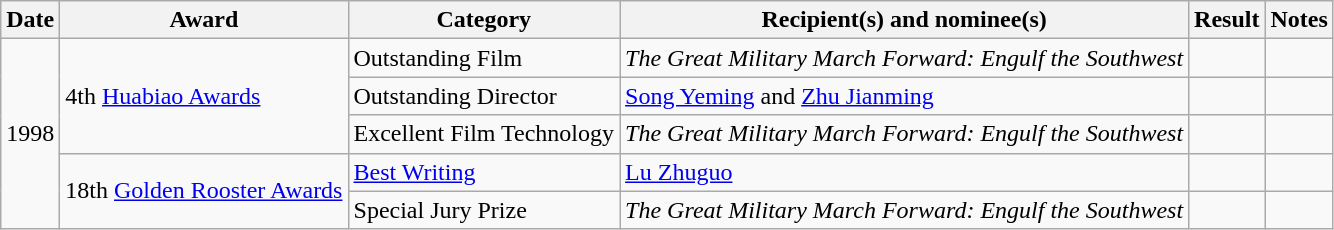<table class="wikitable">
<tr>
<th>Date</th>
<th>Award</th>
<th>Category</th>
<th>Recipient(s) and nominee(s)</th>
<th>Result</th>
<th>Notes</th>
</tr>
<tr>
<td rowspan="5">1998</td>
<td rowspan="3">4th <a href='#'>Huabiao Awards</a></td>
<td>Outstanding Film</td>
<td><em>The Great Military March Forward: Engulf the Southwest</em></td>
<td></td>
<td></td>
</tr>
<tr>
<td>Outstanding Director</td>
<td><a href='#'>Song Yeming</a> and <a href='#'>Zhu Jianming</a></td>
<td></td>
<td></td>
</tr>
<tr>
<td>Excellent Film Technology</td>
<td><em>The Great Military March Forward: Engulf the Southwest</em></td>
<td></td>
<td></td>
</tr>
<tr>
<td rowspan="2">18th <a href='#'>Golden Rooster Awards</a></td>
<td><a href='#'>Best Writing</a></td>
<td><a href='#'>Lu Zhuguo</a></td>
<td></td>
<td></td>
</tr>
<tr>
<td>Special Jury Prize</td>
<td><em>The Great Military March Forward: Engulf the Southwest</em></td>
<td></td>
<td></td>
</tr>
</table>
